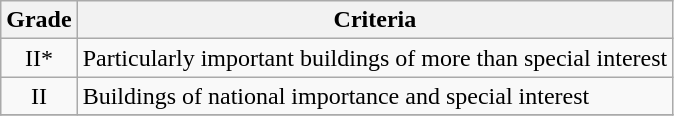<table class="wikitable" border="1">
<tr>
<th>Grade</th>
<th>Criteria</th>
</tr>
<tr>
<td align="center" >II*</td>
<td>Particularly important buildings of more than special interest</td>
</tr>
<tr>
<td align="center" >II</td>
<td>Buildings of national importance and special interest</td>
</tr>
<tr>
</tr>
</table>
